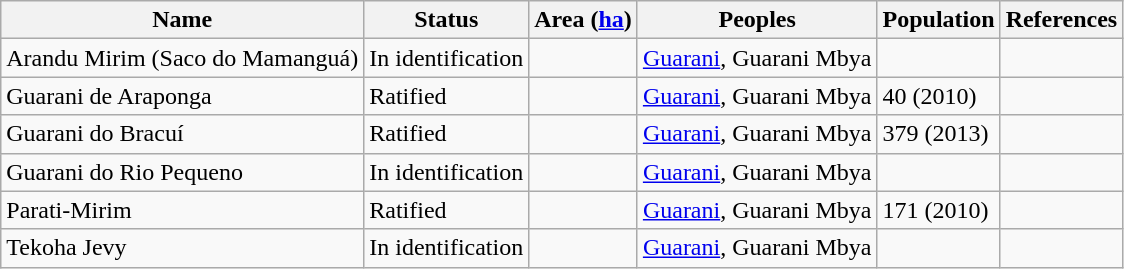<table class="sortable wikitable">
<tr>
<th>Name</th>
<th>Status</th>
<th>Area (<a href='#'>ha</a>)</th>
<th>Peoples</th>
<th>Population</th>
<th>References</th>
</tr>
<tr>
<td>Arandu Mirim (Saco do Mamanguá)</td>
<td>In identification</td>
<td></td>
<td><a href='#'>Guarani</a>, Guarani Mbya</td>
<td></td>
<td></td>
</tr>
<tr>
<td>Guarani de Araponga</td>
<td>Ratified</td>
<td></td>
<td><a href='#'>Guarani</a>, Guarani Mbya</td>
<td>40 (2010)</td>
<td></td>
</tr>
<tr>
<td>Guarani do Bracuí</td>
<td>Ratified</td>
<td></td>
<td><a href='#'>Guarani</a>, Guarani Mbya</td>
<td>379 (2013)</td>
<td></td>
</tr>
<tr>
<td>Guarani do Rio Pequeno</td>
<td>In identification</td>
<td></td>
<td><a href='#'>Guarani</a>, Guarani Mbya</td>
<td></td>
<td></td>
</tr>
<tr>
<td>Parati-Mirim</td>
<td>Ratified</td>
<td></td>
<td><a href='#'>Guarani</a>, Guarani Mbya</td>
<td>171 (2010)</td>
<td></td>
</tr>
<tr>
<td>Tekoha Jevy</td>
<td>In identification</td>
<td></td>
<td><a href='#'>Guarani</a>, Guarani Mbya</td>
<td></td>
<td></td>
</tr>
</table>
